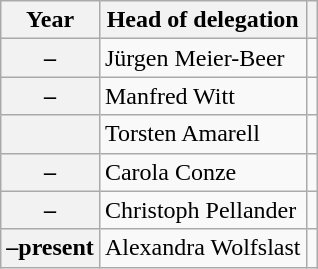<table class="wikitable plainrowheaders">
<tr>
<th>Year</th>
<th>Head of delegation</th>
<th></th>
</tr>
<tr>
<th scope="row">–</th>
<td>Jürgen Meier-Beer</td>
<td></td>
</tr>
<tr>
<th scope="row">–</th>
<td>Manfred Witt</td>
<td></td>
</tr>
<tr>
<th scope="row"></th>
<td>Torsten Amarell</td>
<td></td>
</tr>
<tr>
<th scope="row">–</th>
<td>Carola Conze</td>
<td></td>
</tr>
<tr>
<th scope="row">–</th>
<td>Christoph Pellander</td>
<td></td>
</tr>
<tr>
<th scope="row">–present</th>
<td>Alexandra Wolfslast</td>
<td></td>
</tr>
</table>
